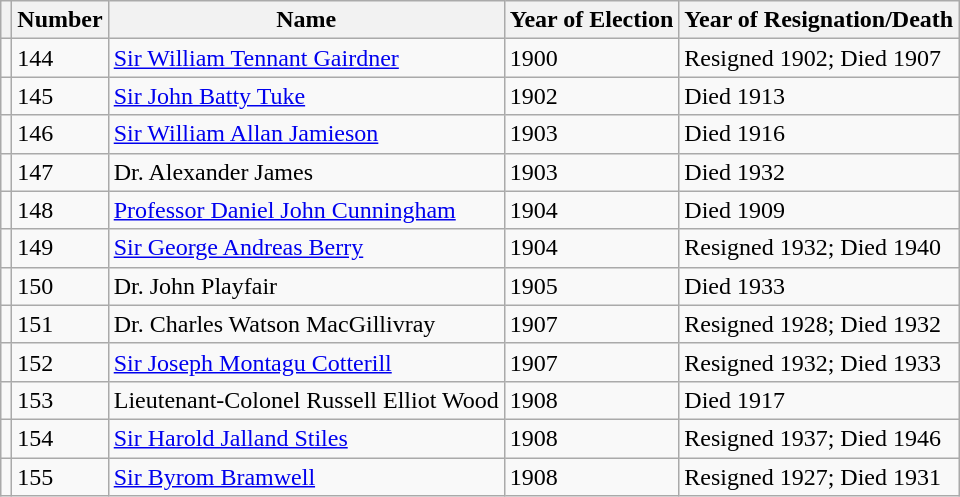<table class="wikitable">
<tr>
<th></th>
<th>Number</th>
<th>Name</th>
<th>Year of Election</th>
<th>Year of Resignation/Death</th>
</tr>
<tr>
<td></td>
<td>144</td>
<td><a href='#'>Sir William Tennant Gairdner</a></td>
<td>1900</td>
<td>Resigned 1902; Died 1907</td>
</tr>
<tr>
<td></td>
<td>145</td>
<td><a href='#'>Sir John Batty Tuke</a></td>
<td>1902</td>
<td>Died 1913</td>
</tr>
<tr>
<td></td>
<td>146</td>
<td><a href='#'>Sir William Allan Jamieson</a></td>
<td>1903</td>
<td>Died 1916</td>
</tr>
<tr>
<td></td>
<td>147</td>
<td>Dr. Alexander James</td>
<td>1903</td>
<td>Died 1932</td>
</tr>
<tr>
<td></td>
<td>148</td>
<td><a href='#'>Professor Daniel John Cunningham</a></td>
<td>1904</td>
<td>Died 1909</td>
</tr>
<tr>
<td></td>
<td>149</td>
<td><a href='#'>Sir George Andreas Berry</a></td>
<td>1904</td>
<td>Resigned 1932; Died 1940</td>
</tr>
<tr>
<td></td>
<td>150</td>
<td>Dr. John Playfair</td>
<td>1905</td>
<td>Died 1933</td>
</tr>
<tr>
<td></td>
<td>151</td>
<td>Dr. Charles Watson MacGillivray</td>
<td>1907</td>
<td>Resigned 1928; Died 1932</td>
</tr>
<tr>
<td></td>
<td>152</td>
<td><a href='#'>Sir Joseph Montagu Cotterill</a></td>
<td>1907</td>
<td>Resigned 1932; Died 1933</td>
</tr>
<tr>
<td></td>
<td>153</td>
<td>Lieutenant-Colonel Russell Elliot Wood</td>
<td>1908</td>
<td>Died 1917</td>
</tr>
<tr>
<td></td>
<td>154</td>
<td><a href='#'>Sir Harold Jalland Stiles</a></td>
<td>1908</td>
<td>Resigned 1937; Died 1946</td>
</tr>
<tr>
<td></td>
<td>155</td>
<td><a href='#'>Sir Byrom Bramwell</a></td>
<td>1908</td>
<td>Resigned 1927; Died 1931</td>
</tr>
</table>
